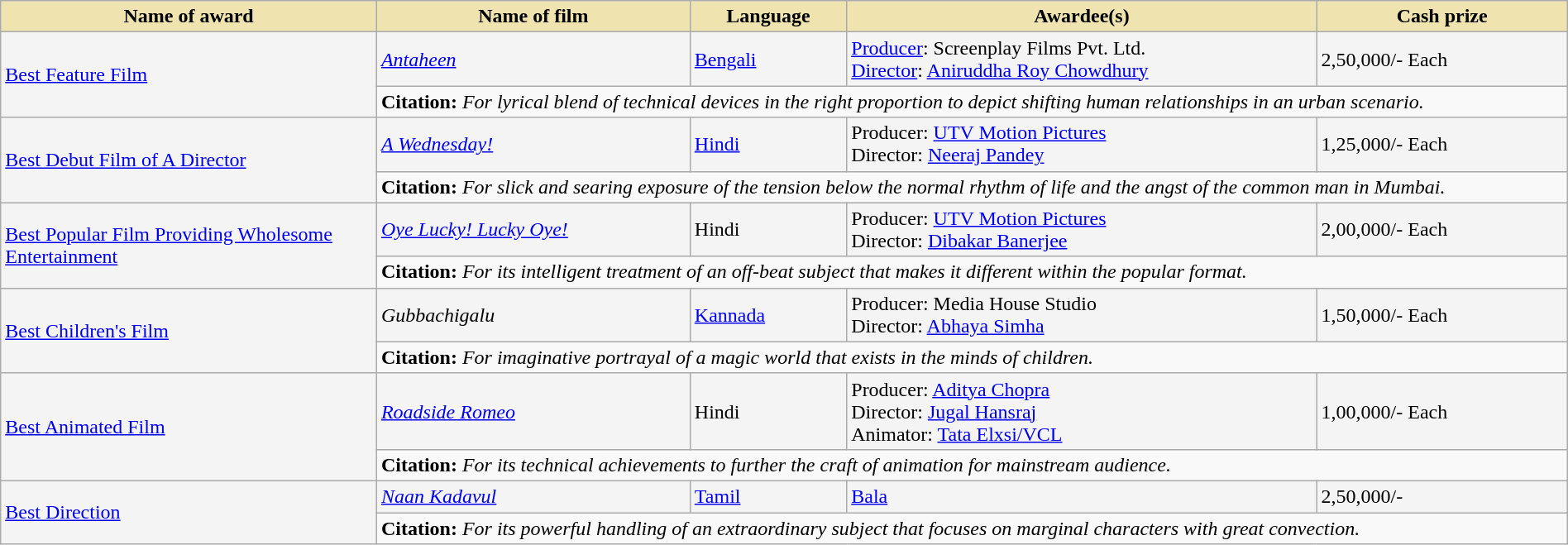<table class="wikitable" style="width:100%;">
<tr>
<th style="background-color:#EFE4B0;width:24%;">Name of award</th>
<th style="background-color:#EFE4B0;width:20%;">Name of film</th>
<th style="background-color:#EFE4B0;width:10%;">Language</th>
<th style="background-color:#EFE4B0;width:30%;">Awardee(s)</th>
<th style="background-color:#EFE4B0;width:16%;">Cash prize</th>
</tr>
<tr style="background-color:#F4F4F4">
<td rowspan="2"><a href='#'>Best Feature Film</a></td>
<td><em><a href='#'>Antaheen</a></em></td>
<td><a href='#'>Bengali</a></td>
<td><a href='#'>Producer</a>: Screenplay Films Pvt. Ltd.<br><a href='#'>Director</a>: <a href='#'>Aniruddha Roy Chowdhury</a></td>
<td> 2,50,000/- Each</td>
</tr>
<tr style="background-color:#F9F9F9">
<td colspan="4"><strong>Citation:</strong> <em>For lyrical blend of technical devices in the right proportion to depict shifting human relationships in an urban scenario.</em></td>
</tr>
<tr style="background-color:#F4F4F4">
<td rowspan="2"><a href='#'>Best Debut Film of A Director</a></td>
<td><em><a href='#'>A Wednesday!</a></em></td>
<td><a href='#'>Hindi</a></td>
<td>Producer: <a href='#'>UTV Motion Pictures</a><br>Director: <a href='#'>Neeraj Pandey</a></td>
<td> 1,25,000/- Each</td>
</tr>
<tr style="background-color:#F9F9F9">
<td colspan="4"><strong>Citation:</strong> <em>For slick and searing exposure of the tension below the normal rhythm of life and the angst of the common man in Mumbai.</em></td>
</tr>
<tr style="background-color:#F4F4F4">
<td rowspan="2"><a href='#'>Best Popular Film Providing Wholesome Entertainment</a></td>
<td><em><a href='#'>Oye Lucky! Lucky Oye!</a></em></td>
<td>Hindi</td>
<td>Producer: <a href='#'>UTV Motion Pictures</a><br>Director: <a href='#'>Dibakar Banerjee</a></td>
<td> 2,00,000/- Each</td>
</tr>
<tr style="background-color:#F9F9F9">
<td colspan="4"><strong>Citation:</strong> <em>For its intelligent treatment of an off-beat subject that makes it different within the popular format.</em></td>
</tr>
<tr style="background-color:#F4F4F4">
<td rowspan="2"><a href='#'>Best Children's Film</a></td>
<td><em>Gubbachigalu</em></td>
<td><a href='#'>Kannada</a></td>
<td>Producer: Media House Studio<br>Director: <a href='#'>Abhaya Simha</a></td>
<td> 1,50,000/- Each</td>
</tr>
<tr style="background-color:#F9F9F9">
<td colspan="4"><strong>Citation:</strong> <em>For imaginative portrayal of a magic world that exists in the minds of children.</em></td>
</tr>
<tr style="background-color:#F4F4F4">
<td rowspan="2"><a href='#'>Best Animated Film</a></td>
<td><em><a href='#'>Roadside Romeo</a></em></td>
<td>Hindi</td>
<td>Producer: <a href='#'>Aditya Chopra</a><br>Director: <a href='#'>Jugal Hansraj</a><br>Animator: <a href='#'>Tata Elxsi/VCL</a></td>
<td> 1,00,000/- Each</td>
</tr>
<tr style="background-color:#F9F9F9">
<td colspan="4"><strong>Citation:</strong> <em>For its technical achievements to further the craft of animation for mainstream audience.</em></td>
</tr>
<tr style="background-color:#F4F4F4">
<td rowspan="2"><a href='#'>Best Direction</a></td>
<td><em><a href='#'>Naan Kadavul</a></em></td>
<td><a href='#'>Tamil</a></td>
<td><a href='#'>Bala</a></td>
<td> 2,50,000/-</td>
</tr>
<tr style="background-color:#F9F9F9">
<td colspan="4"><strong>Citation:</strong> <em>For its powerful handling of an extraordinary subject that focuses on marginal characters with great convection.</em></td>
</tr>
</table>
